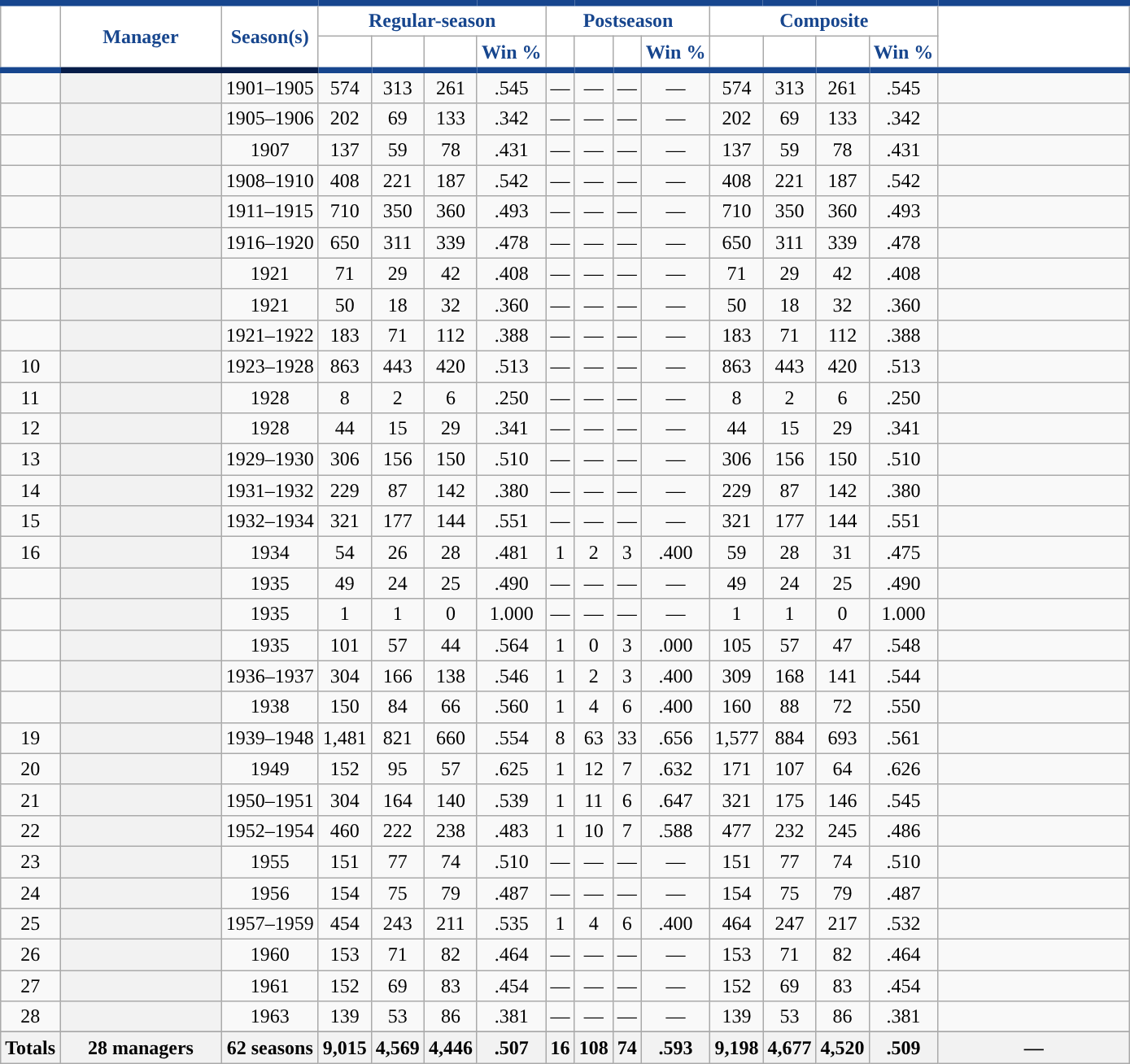<table class="wikitable sortable plainrowheaders" style="text-align:center;">
<tr>
<th rowspan="2" scope="col" col width="25px" style="background-color:#ffffff; border-top:#17468E 5px solid; border-bottom:#17468E 5px solid; color:#17468E"></th>
<th rowspan="2" scope="col" col width=125px" style="background-color:#ffffff; border-top:#17468E 5px solid; border-bottom:#071d49 5px solid; color:#17468E">Manager</th>
<th rowspan="2" scope="col" style="background-color:#ffffff; border-top:#17468E 5px solid; border-bottom:#071d49 5px solid; color:#17468E">Season(s)</th>
<th colspan="4" scope="col" style="background-color:#ffffff; border-top:#17468E 5px solid; color:#17468E">Regular-season</th>
<th colspan="4" scope="col" style="background-color:#ffffff; border-top:#17468E 5px solid; color:#17468E">Postseason</th>
<th colspan="4" scope="col" style="background-color:#ffffff; border-top:#17468E 5px solid; color:#17468E">Composite</th>
<th class="unsortable" rowspan="2" col width="150px" scope="col" style="background-color:#ffffff; border-top:#17468E 5px solid; border-bottom:#17468E 5px solid; color:#17468E"></th>
</tr>
<tr>
<th scope="col" col width="20px" style="background-color:#ffffff; border-bottom:#17468E 5px solid; color:#17468E"></th>
<th scope="col" col width="20px" style="background-color:#ffffff; border-bottom:#17468E 5px solid; color:#17468E"></th>
<th scope="col" col width="20px" style="background-color:#ffffff; border-bottom:#17468E 5px solid; color:#17468E"></th>
<th scope="col" style="background-color:#ffffff; border-bottom:#17468E 5px solid; color:#17468E">Win %</th>
<th scope="col" style="background-color:#ffffff; border-bottom:#17468E 5px solid; color:#17468E"></th>
<th scope="col" style="background-color:#ffffff; border-bottom:#17468E 5px solid; color:#17468E"></th>
<th scope="col" style="background-color:#ffffff; border-bottom:#17468E 5px solid; color:#17468E"></th>
<th scope="col" style="background-color:#ffffff; border-bottom:#17468E 5px solid; color:#17468E">Win %</th>
<th scope="col" col width="36px" style="background-color:#ffffff; border-bottom:#17468E 5px solid; color:#17468E"></th>
<th scope="col" col width="20px" style="background-color:#ffffff; border-bottom:#17468E 5px solid; color:#17468E"></th>
<th scope="col" col width="20px" style="background-color:#ffffff; border-bottom:#17468E 5px solid; color:#17468E"></th>
<th scope="col" style="background-color:#ffffff; border-bottom:#17468E 5px solid; color:#17468E">Win %</th>
</tr>
<tr>
<td></td>
<th scope="row" style="text-align:center"></th>
<td>1901–1905</td>
<td>574</td>
<td>313</td>
<td>261</td>
<td>.545</td>
<td>—</td>
<td>—</td>
<td>—</td>
<td>—</td>
<td>574</td>
<td>313</td>
<td>261</td>
<td>.545</td>
<td></td>
</tr>
<tr>
<td></td>
<th scope="row" style="text-align:center"></th>
<td>1905–1906</td>
<td>202</td>
<td>69</td>
<td>133</td>
<td>.342</td>
<td>—</td>
<td>—</td>
<td>—</td>
<td>—</td>
<td>202</td>
<td>69</td>
<td>133</td>
<td>.342</td>
<td></td>
</tr>
<tr>
<td></td>
<th scope="row" style="text-align:center"></th>
<td>1907</td>
<td>137</td>
<td>59</td>
<td>78</td>
<td>.431</td>
<td>—</td>
<td>—</td>
<td>—</td>
<td>—</td>
<td>137</td>
<td>59</td>
<td>78</td>
<td>.431</td>
<td></td>
</tr>
<tr>
<td></td>
<th scope="row" style="text-align:center"></th>
<td>1908–1910</td>
<td>408</td>
<td>221</td>
<td>187</td>
<td>.542</td>
<td>—</td>
<td>—</td>
<td>—</td>
<td>—</td>
<td>408</td>
<td>221</td>
<td>187</td>
<td>.542</td>
<td></td>
</tr>
<tr>
<td></td>
<th scope="row" style="text-align:center"></th>
<td>1911–1915</td>
<td>710</td>
<td>350</td>
<td>360</td>
<td>.493</td>
<td>—</td>
<td>—</td>
<td>—</td>
<td>—</td>
<td>710</td>
<td>350</td>
<td>360</td>
<td>.493</td>
<td></td>
</tr>
<tr>
<td></td>
<th scope="row" style="text-align:center"></th>
<td>1916–1920</td>
<td>650</td>
<td>311</td>
<td>339</td>
<td>.478</td>
<td>—</td>
<td>—</td>
<td>—</td>
<td>—</td>
<td>650</td>
<td>311</td>
<td>339</td>
<td>.478</td>
<td></td>
</tr>
<tr>
<td></td>
<th scope="row" style="text-align:center"></th>
<td>1921</td>
<td>71</td>
<td>29</td>
<td>42</td>
<td>.408</td>
<td>—</td>
<td>—</td>
<td>—</td>
<td>—</td>
<td>71</td>
<td>29</td>
<td>42</td>
<td>.408</td>
<td></td>
</tr>
<tr>
<td></td>
<th scope="row" style="text-align:center"></th>
<td>1921</td>
<td>50</td>
<td>18</td>
<td>32</td>
<td>.360</td>
<td>—</td>
<td>—</td>
<td>—</td>
<td>—</td>
<td>50</td>
<td>18</td>
<td>32</td>
<td>.360</td>
<td></td>
</tr>
<tr>
<td></td>
<th scope="row" style="text-align:center"></th>
<td>1921–1922</td>
<td>183</td>
<td>71</td>
<td>112</td>
<td>.388</td>
<td>—</td>
<td>—</td>
<td>—</td>
<td>—</td>
<td>183</td>
<td>71</td>
<td>112</td>
<td>.388</td>
<td></td>
</tr>
<tr>
<td>10</td>
<th scope="row" style="text-align:center"></th>
<td>1923–1928</td>
<td>863</td>
<td>443</td>
<td>420</td>
<td>.513</td>
<td>—</td>
<td>—</td>
<td>—</td>
<td>—</td>
<td>863</td>
<td>443</td>
<td>420</td>
<td>.513</td>
<td></td>
</tr>
<tr>
<td>11</td>
<th scope="row" style="text-align:center"></th>
<td>1928</td>
<td>8</td>
<td>2</td>
<td>6</td>
<td>.250</td>
<td>—</td>
<td>—</td>
<td>—</td>
<td>—</td>
<td>8</td>
<td>2</td>
<td>6</td>
<td>.250</td>
<td></td>
</tr>
<tr>
<td>12</td>
<th scope="row" style="text-align:center"></th>
<td>1928</td>
<td>44</td>
<td>15</td>
<td>29</td>
<td>.341</td>
<td>—</td>
<td>—</td>
<td>—</td>
<td>—</td>
<td>44</td>
<td>15</td>
<td>29</td>
<td>.341</td>
<td></td>
</tr>
<tr>
<td>13</td>
<th scope="row" style="text-align:center"></th>
<td>1929–1930</td>
<td>306</td>
<td>156</td>
<td>150</td>
<td>.510</td>
<td>—</td>
<td>—</td>
<td>—</td>
<td>—</td>
<td>306</td>
<td>156</td>
<td>150</td>
<td>.510</td>
<td></td>
</tr>
<tr>
<td>14</td>
<th scope="row" style="text-align:center"></th>
<td>1931–1932</td>
<td>229</td>
<td>87</td>
<td>142</td>
<td>.380</td>
<td>—</td>
<td>—</td>
<td>—</td>
<td>—</td>
<td>229</td>
<td>87</td>
<td>142</td>
<td>.380</td>
<td></td>
</tr>
<tr>
<td>15</td>
<th scope="row" style="text-align:center"></th>
<td>1932–1934</td>
<td>321</td>
<td>177</td>
<td>144</td>
<td>.551</td>
<td>—</td>
<td>—</td>
<td>—</td>
<td>—</td>
<td>321</td>
<td>177</td>
<td>144</td>
<td>.551</td>
<td></td>
</tr>
<tr>
<td>16</td>
<th scope="row" style="text-align:center"></th>
<td>1934</td>
<td>54</td>
<td>26</td>
<td>28</td>
<td>.481</td>
<td>1</td>
<td>2</td>
<td>3</td>
<td>.400</td>
<td>59</td>
<td>28</td>
<td>31</td>
<td>.475</td>
<td></td>
</tr>
<tr>
<td></td>
<th scope="row" style="text-align:center"></th>
<td>1935</td>
<td>49</td>
<td>24</td>
<td>25</td>
<td>.490</td>
<td>—</td>
<td>—</td>
<td>—</td>
<td>—</td>
<td>49</td>
<td>24</td>
<td>25</td>
<td>.490</td>
<td></td>
</tr>
<tr>
<td></td>
<th scope="row" style="text-align:center"></th>
<td>1935</td>
<td>1</td>
<td>1</td>
<td>0</td>
<td>1.000</td>
<td>—</td>
<td>—</td>
<td>—</td>
<td>—</td>
<td>1</td>
<td>1</td>
<td>0</td>
<td>1.000</td>
<td></td>
</tr>
<tr>
<td></td>
<th scope="row" style="text-align:center"></th>
<td>1935</td>
<td>101</td>
<td>57</td>
<td>44</td>
<td>.564</td>
<td>1</td>
<td>0</td>
<td>3</td>
<td>.000</td>
<td>105</td>
<td>57</td>
<td>47</td>
<td>.548</td>
<td></td>
</tr>
<tr>
<td></td>
<th scope="row" style="text-align:center"></th>
<td>1936–1937</td>
<td>304</td>
<td>166</td>
<td>138</td>
<td>.546</td>
<td>1</td>
<td>2</td>
<td>3</td>
<td>.400</td>
<td>309</td>
<td>168</td>
<td>141</td>
<td>.544</td>
<td></td>
</tr>
<tr>
<td></td>
<th scope="row" style="text-align:center"></th>
<td>1938</td>
<td>150</td>
<td>84</td>
<td>66</td>
<td>.560</td>
<td>1</td>
<td>4</td>
<td>6</td>
<td>.400</td>
<td>160</td>
<td>88</td>
<td>72</td>
<td>.550</td>
<td></td>
</tr>
<tr>
<td>19</td>
<th scope="row" style="text-align:center"></th>
<td>1939–1948</td>
<td>1,481</td>
<td>821</td>
<td>660</td>
<td>.554</td>
<td>8</td>
<td>63</td>
<td>33</td>
<td>.656</td>
<td>1,577</td>
<td>884</td>
<td>693</td>
<td>.561</td>
<td><br></td>
</tr>
<tr>
<td>20</td>
<th scope="row" style="text-align:center"></th>
<td>1949</td>
<td>152</td>
<td>95</td>
<td>57</td>
<td>.625</td>
<td>1</td>
<td>12</td>
<td>7</td>
<td>.632</td>
<td>171</td>
<td>107</td>
<td>64</td>
<td>.626</td>
<td></td>
</tr>
<tr>
<td>21</td>
<th scope="row" style="text-align:center"></th>
<td>1950–1951</td>
<td>304</td>
<td>164</td>
<td>140</td>
<td>.539</td>
<td>1</td>
<td>11</td>
<td>6</td>
<td>.647</td>
<td>321</td>
<td>175</td>
<td>146</td>
<td>.545</td>
<td></td>
</tr>
<tr>
<td>22</td>
<th scope="row" style="text-align:center"></th>
<td>1952–1954</td>
<td>460</td>
<td>222</td>
<td>238</td>
<td>.483</td>
<td>1</td>
<td>10</td>
<td>7</td>
<td>.588</td>
<td>477</td>
<td>232</td>
<td>245</td>
<td>.486</td>
<td></td>
</tr>
<tr>
<td>23</td>
<th scope="row" style="text-align:center"></th>
<td>1955</td>
<td>151</td>
<td>77</td>
<td>74</td>
<td>.510</td>
<td>—</td>
<td>—</td>
<td>—</td>
<td>—</td>
<td>151</td>
<td>77</td>
<td>74</td>
<td>.510</td>
<td></td>
</tr>
<tr>
<td>24</td>
<th scope="row" style="text-align:center"></th>
<td>1956</td>
<td>154</td>
<td>75</td>
<td>79</td>
<td>.487</td>
<td>—</td>
<td>—</td>
<td>—</td>
<td>—</td>
<td>154</td>
<td>75</td>
<td>79</td>
<td>.487</td>
<td></td>
</tr>
<tr>
<td>25</td>
<th scope="row" style="text-align:center"></th>
<td>1957–1959</td>
<td>454</td>
<td>243</td>
<td>211</td>
<td>.535</td>
<td>1</td>
<td>4</td>
<td>6</td>
<td>.400</td>
<td>464</td>
<td>247</td>
<td>217</td>
<td>.532</td>
<td></td>
</tr>
<tr>
<td>26</td>
<th scope="row" style="text-align:center"></th>
<td>1960</td>
<td>153</td>
<td>71</td>
<td>82</td>
<td>.464</td>
<td>—</td>
<td>—</td>
<td>—</td>
<td>—</td>
<td>153</td>
<td>71</td>
<td>82</td>
<td>.464</td>
<td></td>
</tr>
<tr>
<td>27</td>
<th scope="row" style="text-align:center"></th>
<td>1961</td>
<td>152</td>
<td>69</td>
<td>83</td>
<td>.454</td>
<td>—</td>
<td>—</td>
<td>—</td>
<td>—</td>
<td>152</td>
<td>69</td>
<td>83</td>
<td>.454</td>
<td></td>
</tr>
<tr>
<td>28</td>
<th scope="row" style="text-align:center"></th>
<td>1963</td>
<td>139</td>
<td>53</td>
<td>86</td>
<td>.381</td>
<td>—</td>
<td>—</td>
<td>—</td>
<td>—</td>
<td>139</td>
<td>53</td>
<td>86</td>
<td>.381</td>
<td></td>
</tr>
<tr>
</tr>
<tr class="sortbottom">
<th scope="row" style="text-align:center"><strong>Totals</strong></th>
<th>28 managers</th>
<th>62 seasons</th>
<th>9,015</th>
<th>4,569</th>
<th>4,446</th>
<th>.507</th>
<th>16</th>
<th>108</th>
<th>74</th>
<th>.593</th>
<th>9,198</th>
<th>4,677</th>
<th>4,520</th>
<th>.509</th>
<th>—</th>
</tr>
</table>
